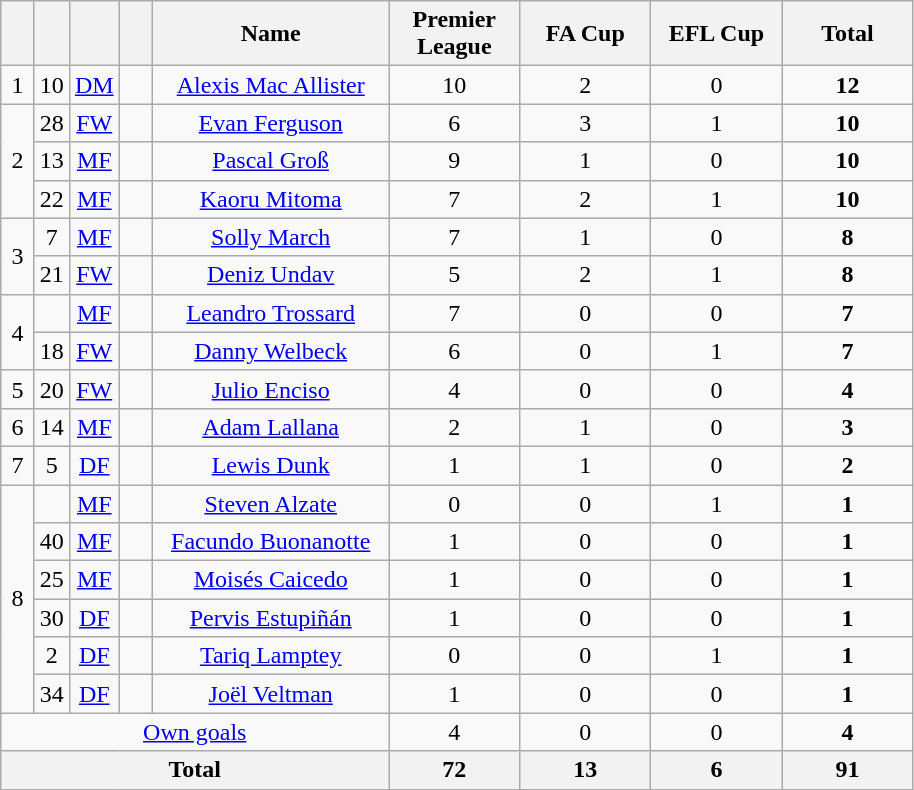<table class="wikitable sortable" style="text-align:center">
<tr>
<th width=15></th>
<th width=15></th>
<th width=15></th>
<th width=15></th>
<th width=150>Name</th>
<th width=80>Premier League</th>
<th width=80>FA Cup</th>
<th width=80>EFL Cup</th>
<th width=80>Total</th>
</tr>
<tr>
<td>1</td>
<td>10</td>
<td><a href='#'>DM</a></td>
<td></td>
<td><a href='#'>Alexis Mac Allister</a></td>
<td>10</td>
<td>2</td>
<td>0</td>
<td><strong>12</strong></td>
</tr>
<tr>
<td rowspan=3>2</td>
<td>28</td>
<td><a href='#'>FW</a></td>
<td></td>
<td><a href='#'>Evan Ferguson</a></td>
<td>6</td>
<td>3</td>
<td>1</td>
<td><strong>10</strong></td>
</tr>
<tr>
<td>13</td>
<td><a href='#'>MF</a></td>
<td></td>
<td><a href='#'>Pascal Groß</a></td>
<td>9</td>
<td>1</td>
<td>0</td>
<td><strong>10</strong></td>
</tr>
<tr>
<td>22</td>
<td><a href='#'>MF</a></td>
<td></td>
<td><a href='#'>Kaoru Mitoma</a></td>
<td>7</td>
<td>2</td>
<td>1</td>
<td><strong>10</strong></td>
</tr>
<tr>
<td rowspan=2>3</td>
<td>7</td>
<td><a href='#'>MF</a></td>
<td></td>
<td><a href='#'>Solly March</a></td>
<td>7</td>
<td>1</td>
<td>0</td>
<td><strong>8</strong></td>
</tr>
<tr>
<td>21</td>
<td><a href='#'>FW</a></td>
<td></td>
<td><a href='#'>Deniz Undav</a></td>
<td>5</td>
<td>2</td>
<td>1</td>
<td><strong>8</strong></td>
</tr>
<tr>
<td rowspan=2>4</td>
<td></td>
<td><a href='#'>MF</a></td>
<td></td>
<td><a href='#'>Leandro Trossard</a></td>
<td>7</td>
<td>0</td>
<td>0</td>
<td><strong>7</strong></td>
</tr>
<tr>
<td>18</td>
<td><a href='#'>FW</a></td>
<td></td>
<td><a href='#'>Danny Welbeck</a></td>
<td>6</td>
<td>0</td>
<td>1</td>
<td><strong>7</strong></td>
</tr>
<tr>
<td>5</td>
<td>20</td>
<td><a href='#'>FW</a></td>
<td></td>
<td><a href='#'>Julio Enciso</a></td>
<td>4</td>
<td>0</td>
<td>0</td>
<td><strong>4</strong></td>
</tr>
<tr>
<td>6</td>
<td>14</td>
<td><a href='#'>MF</a></td>
<td></td>
<td><a href='#'>Adam Lallana</a></td>
<td>2</td>
<td>1</td>
<td>0</td>
<td><strong>3</strong></td>
</tr>
<tr>
<td>7</td>
<td>5</td>
<td><a href='#'>DF</a></td>
<td></td>
<td><a href='#'>Lewis Dunk</a></td>
<td>1</td>
<td>1</td>
<td>0</td>
<td><strong>2</strong></td>
</tr>
<tr>
<td rowspan=6>8</td>
<td></td>
<td><a href='#'>MF</a></td>
<td></td>
<td><a href='#'>Steven Alzate</a></td>
<td>0</td>
<td>0</td>
<td>1</td>
<td><strong>1</strong></td>
</tr>
<tr>
<td>40</td>
<td><a href='#'>MF</a></td>
<td></td>
<td><a href='#'>Facundo Buonanotte</a></td>
<td>1</td>
<td>0</td>
<td>0</td>
<td><strong>1</strong></td>
</tr>
<tr>
<td>25</td>
<td><a href='#'>MF</a></td>
<td></td>
<td><a href='#'>Moisés Caicedo</a></td>
<td>1</td>
<td>0</td>
<td>0</td>
<td><strong>1</strong></td>
</tr>
<tr>
<td>30</td>
<td><a href='#'>DF</a></td>
<td></td>
<td><a href='#'>Pervis Estupiñán</a></td>
<td>1</td>
<td>0</td>
<td>0</td>
<td><strong>1</strong></td>
</tr>
<tr>
<td>2</td>
<td><a href='#'>DF</a></td>
<td></td>
<td><a href='#'>Tariq Lamptey</a></td>
<td>0</td>
<td>0</td>
<td>1</td>
<td><strong>1</strong></td>
</tr>
<tr>
<td>34</td>
<td><a href='#'>DF</a></td>
<td></td>
<td><a href='#'>Joël Veltman</a></td>
<td>1</td>
<td>0</td>
<td>0</td>
<td><strong>1</strong></td>
</tr>
<tr>
<td colspan=5><a href='#'>Own goals</a></td>
<td>4</td>
<td>0</td>
<td>0</td>
<td><strong>4</strong></td>
</tr>
<tr>
<th colspan="5">Total</th>
<th>72</th>
<th>13</th>
<th>6</th>
<th>91</th>
</tr>
</table>
